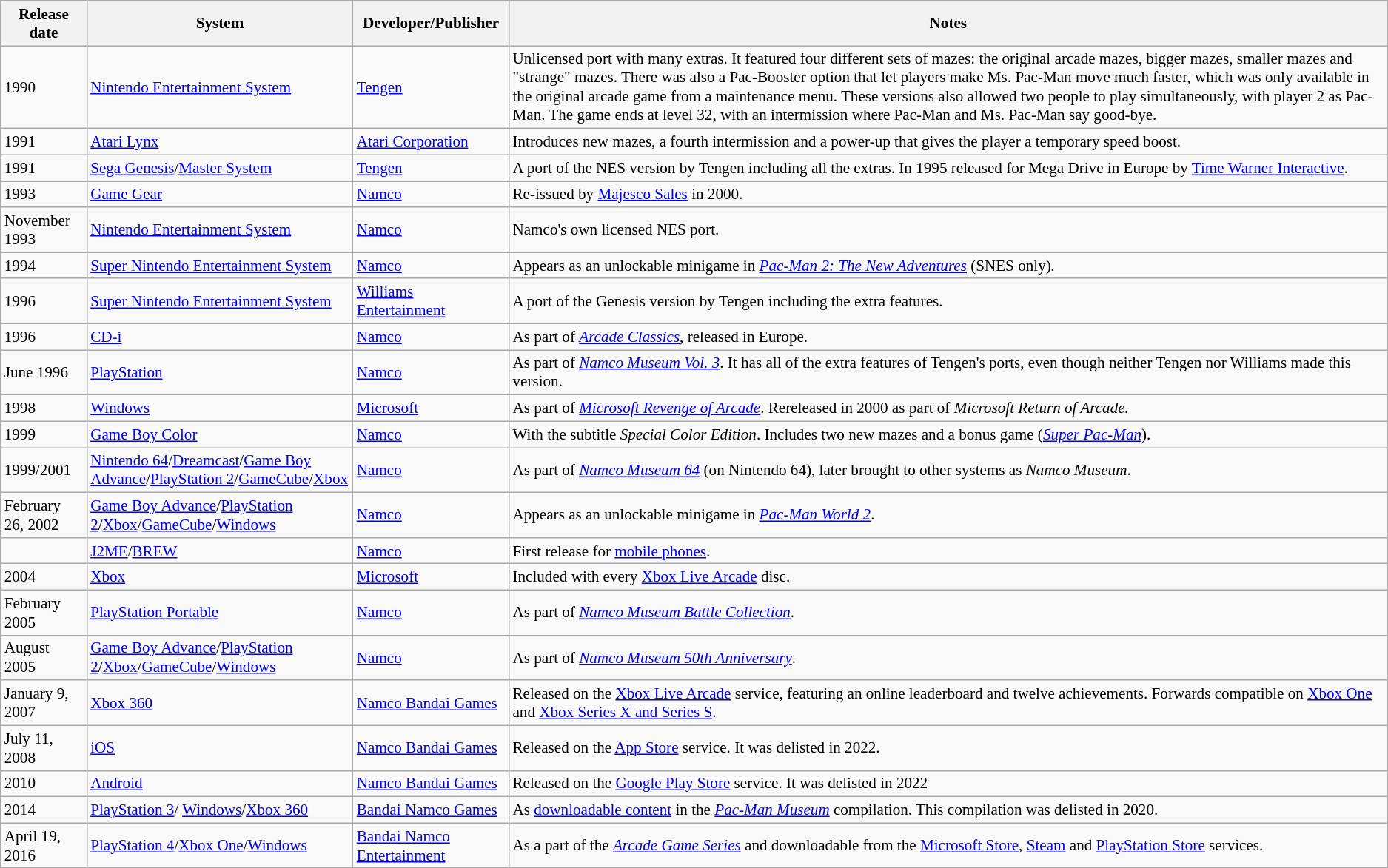<table class="wikitable" style="font-size:88%;">
<tr>
<th>Release date</th>
<th>System</th>
<th>Developer/Publisher</th>
<th>Notes</th>
</tr>
<tr>
<td>1990</td>
<td><a href='#'>Nintendo Entertainment System</a></td>
<td><a href='#'>Tengen</a></td>
<td>Unlicensed port with many extras. It featured four different sets of mazes: the original arcade mazes, bigger mazes, smaller mazes and "strange" mazes. There was also a Pac-Booster option that let players make Ms. Pac-Man move much faster, which was only available in the original arcade game from a maintenance menu. These versions also allowed two people to play simultaneously, with player 2 as Pac-Man. The game ends at level 32, with an intermission where Pac-Man and Ms. Pac-Man say good-bye.</td>
</tr>
<tr>
<td>1991</td>
<td><a href='#'>Atari Lynx</a></td>
<td><a href='#'>Atari Corporation</a></td>
<td>Introduces new mazes, a fourth intermission and a power-up that gives the player a temporary speed boost.</td>
</tr>
<tr>
<td>1991</td>
<td><a href='#'>Sega Genesis</a>/<a href='#'>Master System</a></td>
<td><a href='#'>Tengen</a></td>
<td>A port of the NES version by Tengen including all the extras. In 1995 released for Mega Drive in Europe by <a href='#'>Time Warner Interactive</a>.</td>
</tr>
<tr>
<td>1993</td>
<td><a href='#'>Game Gear</a></td>
<td><a href='#'>Namco</a></td>
<td>Re-issued by <a href='#'>Majesco Sales</a> in 2000.</td>
</tr>
<tr>
<td>November 1993</td>
<td><a href='#'>Nintendo Entertainment System</a></td>
<td><a href='#'>Namco</a></td>
<td>Namco's own licensed NES port.</td>
</tr>
<tr>
<td>1994</td>
<td><a href='#'>Super Nintendo Entertainment System</a></td>
<td><a href='#'>Namco</a></td>
<td>Appears as an unlockable minigame in <em><a href='#'>Pac-Man 2: The New Adventures</a></em> (SNES only)<em>.</em></td>
</tr>
<tr>
<td>1996</td>
<td><a href='#'>Super Nintendo Entertainment System</a></td>
<td><a href='#'>Williams Entertainment</a></td>
<td>A port of the Genesis version by Tengen including the extra features.</td>
</tr>
<tr>
<td>1996</td>
<td><a href='#'>CD-i</a></td>
<td><a href='#'>Namco</a></td>
<td>As part of <em><a href='#'>Arcade Classics</a></em>, released in Europe.</td>
</tr>
<tr>
<td>June 1996</td>
<td><a href='#'>PlayStation</a></td>
<td><a href='#'>Namco</a></td>
<td>As part of <em><a href='#'>Namco Museum Vol. 3</a></em>. It has all of the extra features of Tengen's ports, even though neither Tengen nor Williams made this version.</td>
</tr>
<tr>
<td>1998</td>
<td><a href='#'>Windows</a></td>
<td><a href='#'>Microsoft</a></td>
<td>As part of <em><a href='#'>Microsoft Revenge of Arcade</a></em>. Rereleased in 2000 as part of <em>Microsoft Return of Arcade.</em></td>
</tr>
<tr>
<td>1999</td>
<td><a href='#'>Game Boy Color</a></td>
<td><a href='#'>Namco</a></td>
<td>With the subtitle <em>Special Color Edition</em>. Includes two new mazes and a bonus game (<em><a href='#'>Super Pac-Man</a></em>).</td>
</tr>
<tr>
<td>1999/2001</td>
<td><a href='#'>Nintendo 64</a>/<a href='#'>Dreamcast</a>/<a href='#'>Game Boy Advance</a>/<a href='#'>PlayStation 2</a>/<a href='#'>GameCube</a>/<a href='#'>Xbox</a></td>
<td><a href='#'>Namco</a></td>
<td>As part of <em><a href='#'>Namco Museum 64</a></em> (on Nintendo 64), later brought to other systems as <em>Namco Museum</em>.</td>
</tr>
<tr>
<td>February 26, 2002</td>
<td><a href='#'>Game Boy Advance</a>/<a href='#'>PlayStation 2</a>/<a href='#'>Xbox</a>/<a href='#'>GameCube</a>/<a href='#'>Windows</a></td>
<td><a href='#'>Namco</a></td>
<td>Appears as an unlockable minigame in <em><a href='#'>Pac-Man World 2</a></em>.</td>
</tr>
<tr>
<td></td>
<td><a href='#'>J2ME</a>/<a href='#'>BREW</a></td>
<td><a href='#'>Namco</a></td>
<td>First release for <a href='#'>mobile phones</a>.</td>
</tr>
<tr>
<td>2004</td>
<td><a href='#'>Xbox</a></td>
<td><a href='#'>Microsoft</a></td>
<td>Included with every <a href='#'>Xbox Live Arcade</a> disc.</td>
</tr>
<tr>
<td>February 2005</td>
<td><a href='#'>PlayStation Portable</a></td>
<td><a href='#'>Namco</a></td>
<td>As part of <em><a href='#'>Namco Museum Battle Collection</a></em>.</td>
</tr>
<tr>
<td>August 2005</td>
<td><a href='#'>Game Boy Advance</a>/<a href='#'>PlayStation 2</a>/<a href='#'>Xbox</a>/<a href='#'>GameCube</a>/<a href='#'>Windows</a></td>
<td><a href='#'>Namco</a></td>
<td>As part of <em><a href='#'>Namco Museum 50th Anniversary</a></em>.</td>
</tr>
<tr>
<td>January 9, 2007</td>
<td><a href='#'>Xbox 360</a></td>
<td><a href='#'>Namco Bandai Games</a></td>
<td>Released on the <a href='#'>Xbox Live Arcade</a> service, featuring an online leaderboard and twelve achievements. Forwards compatible on <a href='#'>Xbox One</a> and <a href='#'>Xbox Series X and Series S</a>.</td>
</tr>
<tr>
<td>July 11, 2008</td>
<td><a href='#'>iOS</a></td>
<td><a href='#'>Namco Bandai Games</a></td>
<td>Released on the <a href='#'>App Store</a> service. It was delisted in 2022.</td>
</tr>
<tr>
<td>2010</td>
<td><a href='#'>Android</a></td>
<td><a href='#'>Namco Bandai Games</a></td>
<td>Released on the <a href='#'>Google Play Store</a> service. It was delisted in 2022</td>
</tr>
<tr>
<td>2014</td>
<td><a href='#'>PlayStation 3</a>/ <a href='#'>Windows</a>/<a href='#'>Xbox 360</a></td>
<td><a href='#'>Bandai Namco Games</a></td>
<td>As <a href='#'>downloadable content</a> in the <em><a href='#'>Pac-Man Museum</a></em> compilation. This compilation was delisted in 2020.</td>
</tr>
<tr>
<td>April 19, 2016</td>
<td><a href='#'>PlayStation 4</a>/<a href='#'>Xbox One</a>/<a href='#'>Windows</a></td>
<td><a href='#'>Bandai Namco Entertainment</a></td>
<td>As a part of the <em><a href='#'>Arcade Game Series</a></em> and downloadable from the <a href='#'>Microsoft Store</a>, <a href='#'>Steam</a> and <a href='#'>PlayStation Store</a> services.</td>
</tr>
</table>
